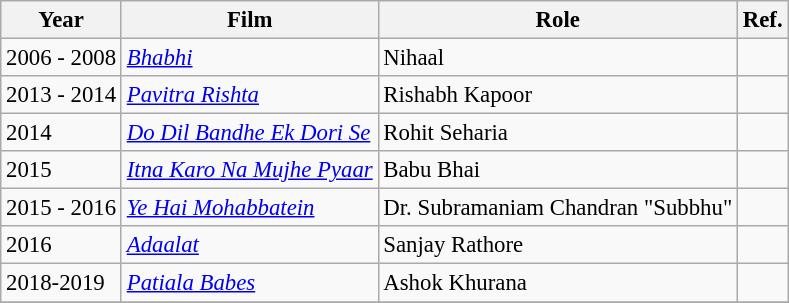<table class="wikitable" style="font-size: 95%;">
<tr>
<th>Year</th>
<th>Film</th>
<th>Role</th>
<th>Ref.</th>
</tr>
<tr>
<td>2006 - 2008</td>
<td><em><a href='#'>Bhabhi</a></em></td>
<td>Nihaal</td>
<td></td>
</tr>
<tr>
<td>2013 - 2014</td>
<td><em><a href='#'>Pavitra Rishta</a></em></td>
<td>Rishabh Kapoor</td>
<td></td>
</tr>
<tr>
<td>2014</td>
<td><em><a href='#'>Do Dil Bandhe Ek Dori Se</a></em></td>
<td>Rohit Seharia</td>
<td></td>
</tr>
<tr>
<td>2015</td>
<td><em><a href='#'>Itna Karo Na Mujhe Pyaar</a></em></td>
<td>Babu Bhai</td>
<td></td>
</tr>
<tr>
<td>2015 - 2016</td>
<td><em><a href='#'>Ye Hai Mohabbatein</a></em></td>
<td>Dr. Subramaniam Chandran "Subbhu"</td>
<td></td>
</tr>
<tr>
<td>2016</td>
<td><em><a href='#'>Adaalat</a></em></td>
<td>Sanjay Rathore</td>
<td></td>
</tr>
<tr>
<td>2018-2019</td>
<td><em><a href='#'>Patiala Babes</a></em></td>
<td>Ashok Khurana</td>
<td></td>
</tr>
<tr>
</tr>
</table>
